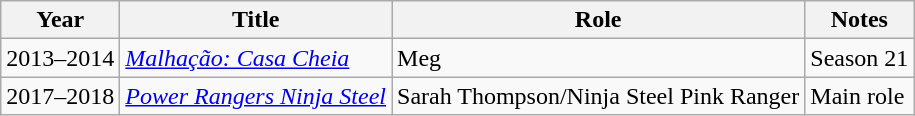<table class="wikitable">
<tr>
<th>Year</th>
<th>Title</th>
<th>Role</th>
<th class="unsortable">Notes</th>
</tr>
<tr>
<td>2013–2014</td>
<td><em><a href='#'>Malhação: Casa Cheia</a></em></td>
<td>Meg</td>
<td>Season 21</td>
</tr>
<tr>
<td>2017–2018</td>
<td><em><a href='#'>Power Rangers Ninja Steel</a></em></td>
<td>Sarah Thompson/Ninja Steel Pink Ranger</td>
<td>Main role</td>
</tr>
</table>
